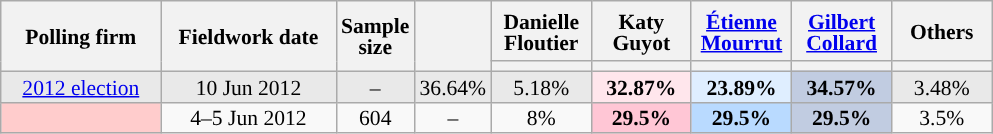<table class="wikitable sortable" style="text-align:center;font-size:90%;line-height:14px;">
<tr style="height:40px;">
<th style="width:100px;" rowspan="2">Polling firm</th>
<th style="width:110px;" rowspan="2">Fieldwork date</th>
<th style="width:35px;" rowspan="2">Sample<br>size</th>
<th style="width:30px;" rowspan="2"></th>
<th class="unsortable" style="width:60px;">Danielle Floutier<br></th>
<th class="unsortable" style="width:60px;">Katy Guyot<br></th>
<th class="unsortable" style="width:60px;"><a href='#'>Étienne Mourrut</a><br></th>
<th class="unsortable" style="width:60px;"><a href='#'>Gilbert Collard</a><br></th>
<th class="unsortable" style="width:60px;">Others</th>
</tr>
<tr>
<th style="background:"></th>
<th style="background:"></th>
<th style="background:"></th>
<th style="background:"></th>
<th style="background:"></th>
</tr>
<tr style="background:#E9E9E9;">
<td><a href='#'>2012 election</a></td>
<td data-sort-value="2012-06-10">10 Jun 2012</td>
<td>–</td>
<td>36.64%</td>
<td>5.18%</td>
<td style="background:#FFE6EC;"><strong>32.87%</strong></td>
<td style="background:#DFEEFF;"><strong>23.89%</strong></td>
<td style="background:#C1CCE1;"><strong>34.57%</strong></td>
<td>3.48%</td>
</tr>
<tr>
<td style="background:#FFCCCC;"></td>
<td data-sort-value="2012-06-05">4–5 Jun 2012</td>
<td>604</td>
<td>–</td>
<td>8%</td>
<td style="background:#FFC6D5;"><strong>29.5%</strong></td>
<td style="background:#B9DAFF;"><strong>29.5%</strong></td>
<td style="background:#C1CCE1;"><strong>29.5%</strong></td>
<td>3.5%</td>
</tr>
</table>
